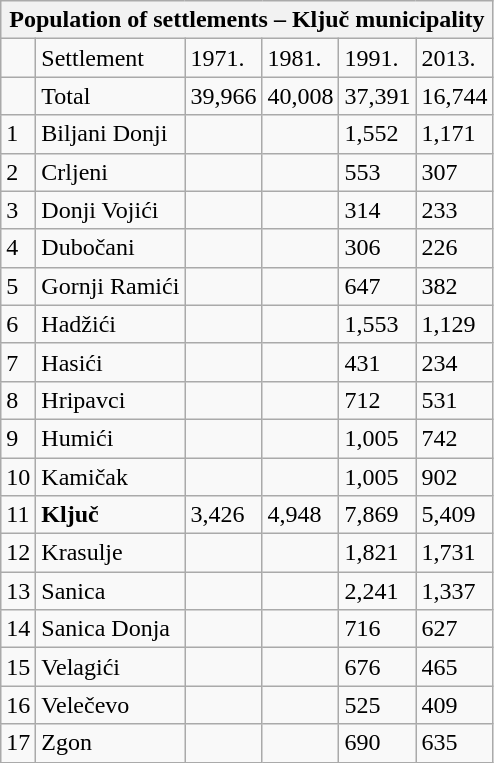<table class="wikitable">
<tr>
<th colspan="6">Population of settlements – Ključ municipality</th>
</tr>
<tr>
<td></td>
<td>Settlement</td>
<td>1971.</td>
<td>1981.</td>
<td>1991.</td>
<td>2013.</td>
</tr>
<tr>
<td></td>
<td>Total</td>
<td>39,966</td>
<td>40,008</td>
<td>37,391</td>
<td>16,744</td>
</tr>
<tr>
<td>1</td>
<td>Biljani Donji</td>
<td></td>
<td></td>
<td>1,552</td>
<td>1,171</td>
</tr>
<tr>
<td>2</td>
<td>Crljeni</td>
<td></td>
<td></td>
<td>553</td>
<td>307</td>
</tr>
<tr>
<td>3</td>
<td>Donji Vojići</td>
<td></td>
<td></td>
<td>314</td>
<td>233</td>
</tr>
<tr>
<td>4</td>
<td>Dubočani</td>
<td></td>
<td></td>
<td>306</td>
<td>226</td>
</tr>
<tr>
<td>5</td>
<td>Gornji Ramići</td>
<td></td>
<td></td>
<td>647</td>
<td>382</td>
</tr>
<tr>
<td>6</td>
<td>Hadžići</td>
<td></td>
<td></td>
<td>1,553</td>
<td>1,129</td>
</tr>
<tr>
<td>7</td>
<td>Hasići</td>
<td></td>
<td></td>
<td>431</td>
<td>234</td>
</tr>
<tr>
<td>8</td>
<td>Hripavci</td>
<td></td>
<td></td>
<td>712</td>
<td>531</td>
</tr>
<tr>
<td>9</td>
<td>Humići</td>
<td></td>
<td></td>
<td>1,005</td>
<td>742</td>
</tr>
<tr>
<td>10</td>
<td>Kamičak</td>
<td></td>
<td></td>
<td>1,005</td>
<td>902</td>
</tr>
<tr>
<td>11</td>
<td><strong>Ključ</strong></td>
<td>3,426</td>
<td>4,948</td>
<td>7,869</td>
<td>5,409</td>
</tr>
<tr>
<td>12</td>
<td>Krasulje</td>
<td></td>
<td></td>
<td>1,821</td>
<td>1,731</td>
</tr>
<tr>
<td>13</td>
<td>Sanica</td>
<td></td>
<td></td>
<td>2,241</td>
<td>1,337</td>
</tr>
<tr>
<td>14</td>
<td>Sanica Donja</td>
<td></td>
<td></td>
<td>716</td>
<td>627</td>
</tr>
<tr>
<td>15</td>
<td>Velagići</td>
<td></td>
<td></td>
<td>676</td>
<td>465</td>
</tr>
<tr>
<td>16</td>
<td>Velečevo</td>
<td></td>
<td></td>
<td>525</td>
<td>409</td>
</tr>
<tr>
<td>17</td>
<td>Zgon</td>
<td></td>
<td></td>
<td>690</td>
<td>635</td>
</tr>
</table>
